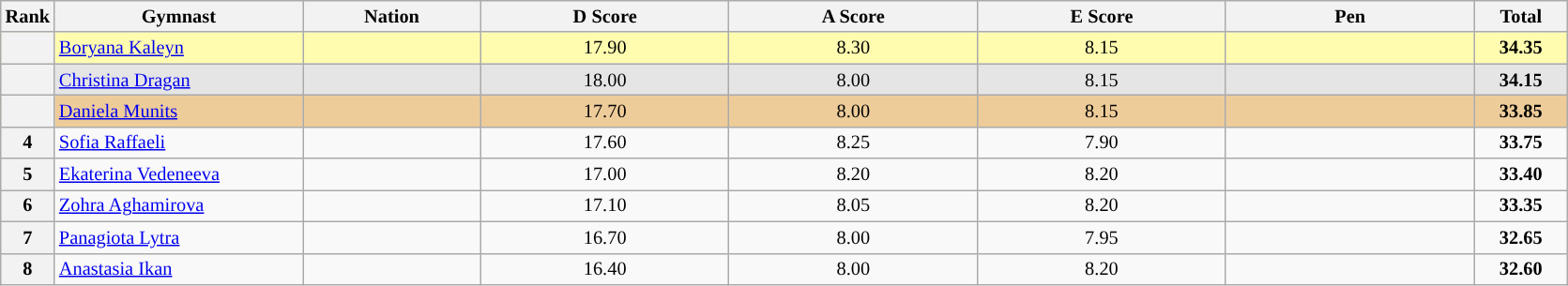<table class="wikitable sortable" style="text-align:center; font-size:85%">
<tr>
<th scope="col" style="width:20px;">Rank</th>
<th ! scope="col" style="width:170px;">Gymnast</th>
<th ! scope="col" style="width:120px;">Nation</th>
<th ! scope="col" style="width:170px;">D Score</th>
<th ! scope="col" style="width:170px;">A Score</th>
<th ! scope="col" style="width:170px;">E Score</th>
<th ! scope="col" style="width:170px;">Pen</th>
<th scope="col" style="width:60px;" !>Total</th>
</tr>
<tr bgcolor=fffcaf>
<th scope=row></th>
<td align=left><a href='#'>Boryana Kaleyn</a></td>
<td style="text-align:left;"></td>
<td>17.90</td>
<td>8.30</td>
<td>8.15</td>
<td></td>
<td><strong>34.35</strong></td>
</tr>
<tr bgcolor=e5e5e5>
<th scope=row></th>
<td align=left><a href='#'>Christina Dragan</a></td>
<td style="text-align:left;"></td>
<td>18.00</td>
<td>8.00</td>
<td>8.15</td>
<td></td>
<td><strong>34.15</strong></td>
</tr>
<tr bgcolor=eecc99>
<th scope=row></th>
<td align=left><a href='#'>Daniela Munits</a></td>
<td style="text-align:left;"></td>
<td>17.70</td>
<td>8.00</td>
<td>8.15</td>
<td></td>
<td><strong>33.85</strong></td>
</tr>
<tr>
<th scope=row>4</th>
<td align=left><a href='#'>Sofia Raffaeli</a></td>
<td style="text-align:left;"></td>
<td>17.60</td>
<td>8.25</td>
<td>7.90</td>
<td></td>
<td><strong>33.75</strong></td>
</tr>
<tr>
<th scope=row>5</th>
<td align=left><a href='#'>Ekaterina Vedeneeva</a></td>
<td style="text-align:left;"></td>
<td>17.00</td>
<td>8.20</td>
<td>8.20</td>
<td></td>
<td><strong>33.40</strong></td>
</tr>
<tr>
<th scope=row>6</th>
<td align=left><a href='#'>Zohra Aghamirova</a></td>
<td style="text-align:left;"></td>
<td>17.10</td>
<td>8.05</td>
<td>8.20</td>
<td></td>
<td><strong>33.35</strong></td>
</tr>
<tr>
<th scope=row>7</th>
<td align=left><a href='#'>Panagiota Lytra</a></td>
<td style="text-align:left;"></td>
<td>16.70</td>
<td>8.00</td>
<td>7.95</td>
<td></td>
<td><strong>32.65</strong></td>
</tr>
<tr>
<th scope=row>8</th>
<td align=left><a href='#'>Anastasia Ikan</a></td>
<td style="text-align:left;"></td>
<td>16.40</td>
<td>8.00</td>
<td>8.20</td>
<td></td>
<td><strong>32.60</strong></td>
</tr>
</table>
